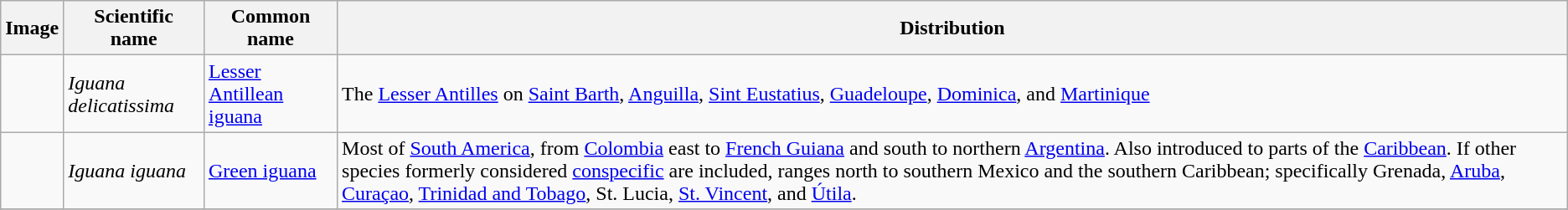<table class="wikitable">
<tr>
<th>Image</th>
<th>Scientific name</th>
<th>Common name</th>
<th>Distribution</th>
</tr>
<tr>
<td></td>
<td><em>Iguana delicatissima</em></td>
<td><a href='#'>Lesser Antillean iguana</a></td>
<td>The <a href='#'>Lesser Antilles</a> on <a href='#'>Saint Barth</a>, <a href='#'>Anguilla</a>, <a href='#'>Sint Eustatius</a>, <a href='#'>Guadeloupe</a>, <a href='#'>Dominica</a>, and <a href='#'>Martinique</a></td>
</tr>
<tr>
<td></td>
<td><em>Iguana iguana</em></td>
<td><a href='#'>Green iguana</a></td>
<td>Most of <a href='#'>South America</a>, from <a href='#'>Colombia</a> east to <a href='#'>French Guiana</a> and south to northern <a href='#'>Argentina</a>. Also introduced to parts of the <a href='#'>Caribbean</a>. If other species formerly considered <a href='#'>conspecific</a> are included, ranges north to southern Mexico and the southern Caribbean; specifically Grenada, <a href='#'>Aruba</a>, <a href='#'>Curaçao</a>, <a href='#'>Trinidad and Tobago</a>, St. Lucia, <a href='#'>St. Vincent</a>, and <a href='#'>Útila</a>.</td>
</tr>
<tr>
</tr>
</table>
